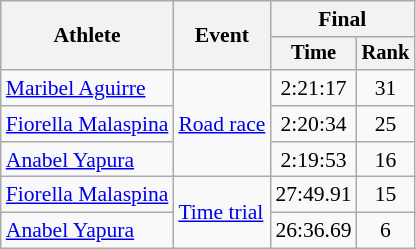<table class="wikitable" style="font-size:90%;text-align:center">
<tr>
<th rowspan="2">Athlete</th>
<th rowspan="2">Event</th>
<th colspan="2">Final</th>
</tr>
<tr style="font-size:95%">
<th>Time</th>
<th>Rank</th>
</tr>
<tr>
<td style="text-align:left"><a href='#'>Maribel Aguirre</a></td>
<td style="text-align:left" rowspan=3><a href='#'>Road race</a></td>
<td>2:21:17</td>
<td>31</td>
</tr>
<tr>
<td style="text-align:left"><a href='#'>Fiorella Malaspina</a></td>
<td>2:20:34</td>
<td>25</td>
</tr>
<tr>
<td style="text-align:left"><a href='#'>Anabel Yapura</a></td>
<td>2:19:53</td>
<td>16</td>
</tr>
<tr>
<td style="text-align:left"><a href='#'>Fiorella Malaspina</a></td>
<td style="text-align:left" rowspan=2><a href='#'>Time trial</a></td>
<td>27:49.91</td>
<td>15</td>
</tr>
<tr>
<td style="text-align:left"><a href='#'>Anabel Yapura</a></td>
<td>26:36.69</td>
<td>6</td>
</tr>
</table>
